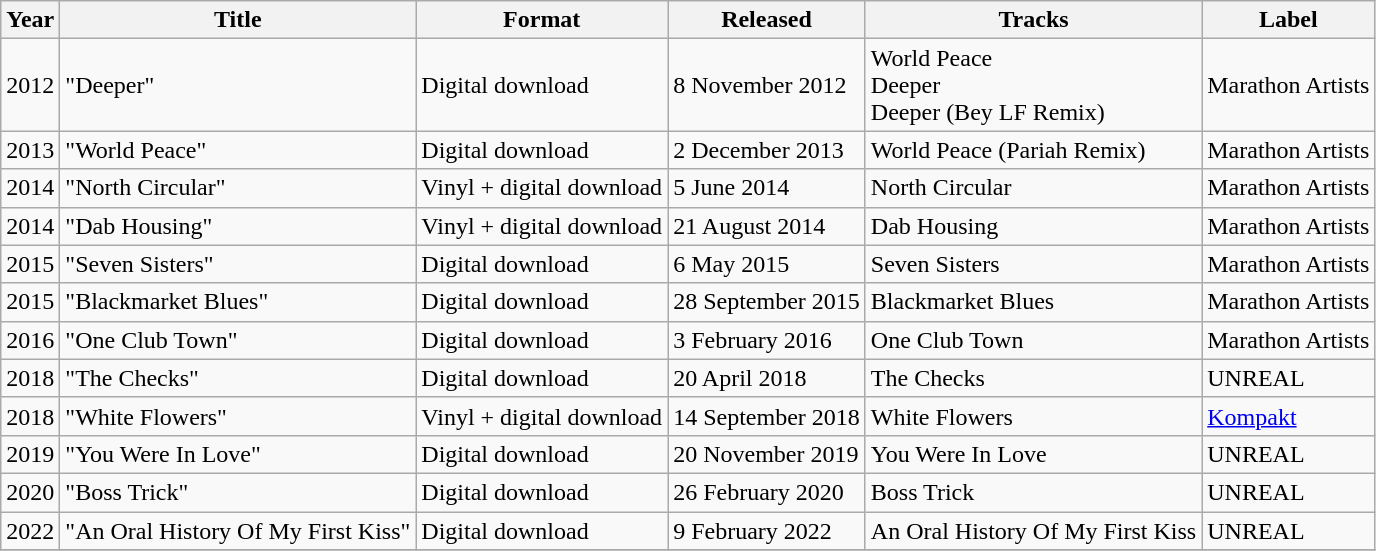<table class="wikitable">
<tr>
<th>Year</th>
<th>Title</th>
<th>Format</th>
<th>Released</th>
<th>Tracks</th>
<th>Label</th>
</tr>
<tr>
<td>2012</td>
<td>"Deeper"</td>
<td>Digital download</td>
<td>8 November 2012</td>
<td>World Peace<br>Deeper<br>Deeper (Bey LF Remix)</td>
<td>Marathon Artists</td>
</tr>
<tr>
<td>2013</td>
<td>"World Peace"</td>
<td>Digital download</td>
<td>2 December 2013</td>
<td>World Peace (Pariah Remix)</td>
<td>Marathon Artists</td>
</tr>
<tr>
<td>2014</td>
<td>"North Circular"</td>
<td>Vinyl + digital download</td>
<td>5 June 2014</td>
<td>North Circular</td>
<td>Marathon Artists</td>
</tr>
<tr>
<td>2014</td>
<td>"Dab Housing"</td>
<td>Vinyl + digital download</td>
<td>21 August 2014</td>
<td>Dab Housing</td>
<td>Marathon Artists</td>
</tr>
<tr>
<td>2015</td>
<td>"Seven Sisters"</td>
<td>Digital download</td>
<td>6 May 2015</td>
<td>Seven Sisters</td>
<td>Marathon Artists</td>
</tr>
<tr>
<td>2015</td>
<td>"Blackmarket Blues"</td>
<td>Digital download</td>
<td>28 September 2015</td>
<td>Blackmarket Blues</td>
<td>Marathon Artists</td>
</tr>
<tr>
<td>2016</td>
<td>"One Club Town"</td>
<td>Digital download</td>
<td>3 February 2016</td>
<td>One Club Town</td>
<td>Marathon Artists</td>
</tr>
<tr>
<td>2018</td>
<td>"The Checks"</td>
<td>Digital download</td>
<td>20 April 2018</td>
<td>The Checks</td>
<td>UNREAL</td>
</tr>
<tr>
<td>2018</td>
<td>"White Flowers"</td>
<td>Vinyl + digital download</td>
<td>14 September 2018</td>
<td>White Flowers</td>
<td><a href='#'>Kompakt</a></td>
</tr>
<tr>
<td>2019</td>
<td>"You Were In Love"</td>
<td>Digital download</td>
<td>20 November 2019</td>
<td>You Were In Love</td>
<td>UNREAL</td>
</tr>
<tr>
<td>2020</td>
<td>"Boss Trick"</td>
<td>Digital download</td>
<td>26 February 2020</td>
<td>Boss Trick</td>
<td>UNREAL</td>
</tr>
<tr>
<td>2022</td>
<td>"An Oral History Of My First Kiss"</td>
<td>Digital download</td>
<td>9 February 2022</td>
<td>An Oral History Of My First Kiss</td>
<td>UNREAL</td>
</tr>
<tr>
</tr>
</table>
